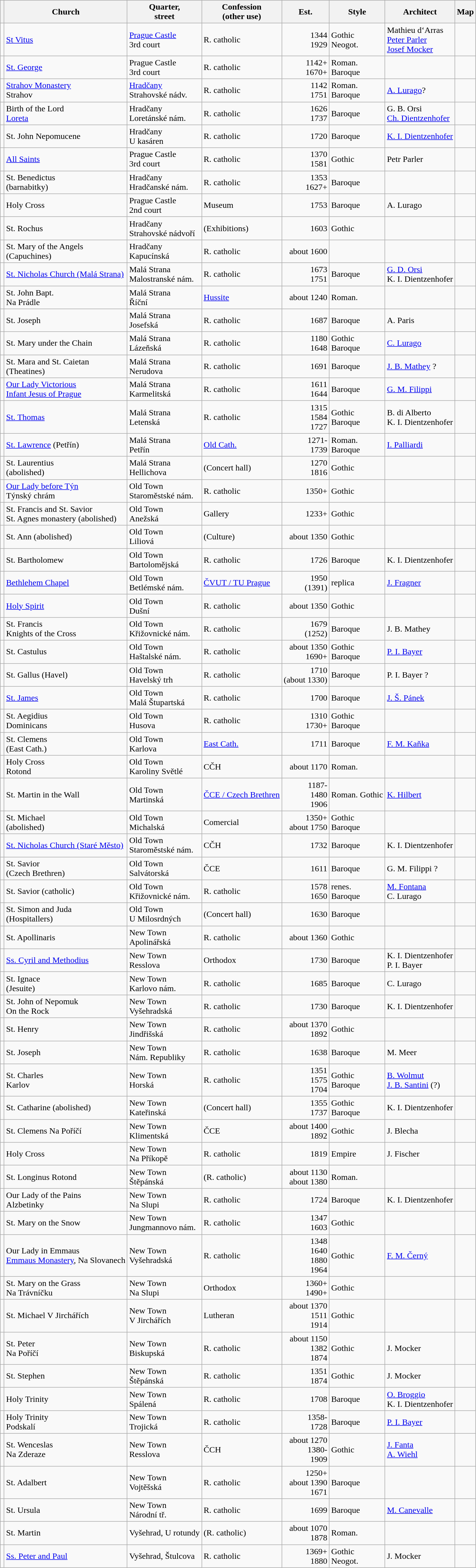<table class="wikitable sortable">
<tr>
<th></th>
<th>Church</th>
<th>Quarter,<br> street</th>
<th>Confession<br> (other use)</th>
<th>Est.</th>
<th>Style</th>
<th>Architect</th>
<th class = unsortable>Map</th>
</tr>
<tr>
<td></td>
<td align = left><a href='#'>St Vitus</a></td>
<td><a href='#'>Prague Castle</a><br>3rd court</td>
<td>R. catholic</td>
<td align = right>1344<br>1929</td>
<td align = left>Gothic<br>Neogot.</td>
<td>Mathieu d‘Arras<br><a href='#'>Peter Parler</a><br><a href='#'>Josef Mocker</a></td>
<td></td>
</tr>
<tr>
<td></td>
<td align = left><a href='#'>St. George</a></td>
<td>Prague Castle<br>3rd court</td>
<td>R. catholic</td>
<td align = right>1142+<br>1670+</td>
<td align = left>Roman.<br>Baroque</td>
<td></td>
<td></td>
</tr>
<tr>
<td></td>
<td align = left><a href='#'>Strahov Monastery</a><br> Strahov</td>
<td><a href='#'>Hradčany</a><br>Strahovské nádv.</td>
<td>R. catholic</td>
<td align = right>1142<br>1751</td>
<td align = left>Roman.<br>Baroque</td>
<td><a href='#'>A. Lurago</a>?</td>
<td></td>
</tr>
<tr>
<td></td>
<td align = left>Birth of the Lord<br><a href='#'>Loreta</a></td>
<td>Hradčany<br>Loretánské nám.</td>
<td>R. catholic</td>
<td align = right>1626<br>1737</td>
<td align = left>Baroque</td>
<td>G. B. Orsi<br><a href='#'>Ch. Dientzenhofer</a></td>
<td></td>
</tr>
<tr>
<td></td>
<td align = left>St. John Nepomucene</td>
<td>Hradčany<br>U kasáren</td>
<td>R. catholic</td>
<td align = right>1720</td>
<td align = left>Baroque</td>
<td><a href='#'>K. I. Dientzenhofer</a></td>
<td></td>
</tr>
<tr>
<td></td>
<td align = left><a href='#'>All Saints</a></td>
<td>Prague Castle<br>3rd court</td>
<td>R. catholic</td>
<td align = right>1370<br>1581</td>
<td align = left>Gothic</td>
<td>Petr Parler</td>
<td></td>
</tr>
<tr>
<td></td>
<td align = left>St. Benedictus<br>(barnabitky)</td>
<td>Hradčany<br> Hradčanské nám.</td>
<td>R. catholic</td>
<td align = right>1353<br>1627+</td>
<td align = left>Baroque</td>
<td></td>
<td></td>
</tr>
<tr>
<td></td>
<td align = left>Holy Cross</td>
<td>Prague Castle<br>2nd court</td>
<td>Museum</td>
<td align = right>1753</td>
<td align = left>Baroque</td>
<td>A. Lurago</td>
<td></td>
</tr>
<tr>
<td></td>
<td align = left>St. Rochus</td>
<td>Hradčany<br>Strahovské nádvoří</td>
<td>(Exhibitions)</td>
<td align = right>1603</td>
<td align = left>Gothic</td>
<td></td>
<td></td>
</tr>
<tr>
<td></td>
<td align = left>St. Mary of the Angels<br>(Capuchines)</td>
<td>Hradčany<br>Kapucínská<br></td>
<td>R. catholic</td>
<td align = right>about 1600</td>
<td align = left></td>
<td></td>
<td></td>
</tr>
<tr>
<td></td>
<td align = left><a href='#'>St. Nicholas Church (Malá Strana)</a></td>
<td>Malá Strana<br>Malostranské nám.</td>
<td>R. catholic</td>
<td align = right>1673<br>1751</td>
<td align = left>Baroque</td>
<td><a href='#'>G. D. Orsi</a><br>K. I. Dientzenhofer</td>
<td></td>
</tr>
<tr>
<td></td>
<td align = left>St. John Bapt. <br> Na Prádle</td>
<td>Malá Strana<br>Říční</td>
<td><a href='#'>Hussite</a></td>
<td align = right>about 1240</td>
<td align = left>Roman.</td>
<td></td>
<td></td>
</tr>
<tr>
<td></td>
<td align = left>St. Joseph</td>
<td>Malá Strana<br>Josefská</td>
<td>R. catholic</td>
<td align = right>1687</td>
<td align = left>Baroque</td>
<td>A. Paris</td>
<td></td>
</tr>
<tr>
<td></td>
<td align = left>St. Mary under the Chain</td>
<td>Malá Strana<br>Lázeňská</td>
<td>R. catholic</td>
<td align = right>1180<br> 1648</td>
<td align = left>Gothic<br> Baroque</td>
<td><a href='#'>C. Lurago</a></td>
<td></td>
</tr>
<tr>
<td></td>
<td align = left>St. Mara and St. Caietan<br> (Theatines)</td>
<td>Malá Strana<br>Nerudova</td>
<td>R. catholic</td>
<td align = right>1691</td>
<td align = left>Baroque</td>
<td><a href='#'>J. B. Mathey</a> ?</td>
<td></td>
</tr>
<tr>
<td></td>
<td align = left><a href='#'>Our Lady Victorious</a><br><a href='#'>Infant Jesus of Prague</a></td>
<td>Malá Strana<br>Karmelitská</td>
<td>R. catholic</td>
<td align = right>1611<br>1644</td>
<td align = left>Baroque</td>
<td><a href='#'>G. M. Filippi</a></td>
<td></td>
</tr>
<tr>
<td></td>
<td align = left><a href='#'>St. Thomas</a></td>
<td>Malá Strana<br> Letenská</td>
<td>R. catholic</td>
<td align = right>1315<br>1584<br>1727</td>
<td align = left>Gothic<br>Baroque</td>
<td>B. di Alberto<br>K. I. Dientzenhofer</td>
<td></td>
</tr>
<tr>
<td></td>
<td align = left><a href='#'>St. Lawrence</a> (Petřín)</td>
<td>Malá Strana<br>Petřín</td>
<td><a href='#'>Old Cath.</a></td>
<td align = right>1271-<br>1739</td>
<td align = left>Roman.<br>Baroque</td>
<td><a href='#'>I. Palliardi</a></td>
<td></td>
</tr>
<tr>
<td></td>
<td align = left>St. Laurentius<br>(abolished)</td>
<td>Malá Strana<br>Hellichova</td>
<td>(Concert hall)</td>
<td align = right>1270<br>1816</td>
<td align = left>Gothic</td>
<td></td>
<td></td>
</tr>
<tr>
<td></td>
<td align = left><a href='#'>Our Lady before Týn</a><br>Týnský chrám</td>
<td>Old Town<br>Staroměstské nám.</td>
<td>R. catholic</td>
<td align = right>1350+</td>
<td align = left>Gothic</td>
<td></td>
<td></td>
</tr>
<tr>
<td></td>
<td align = left>St. Francis and St. Savior<br> St. Agnes monastery (abolished)</td>
<td>Old Town<br>Anežská</td>
<td>Gallery</td>
<td align = right>1233+</td>
<td align = left>Gothic</td>
<td></td>
<td></td>
</tr>
<tr>
<td></td>
<td align = left>St. Ann (abolished)</td>
<td>Old Town<br>Liliová</td>
<td>(Culture)</td>
<td align = right>about 1350</td>
<td align = left>Gothic</td>
<td></td>
<td></td>
</tr>
<tr>
<td></td>
<td align = left>St. Bartholomew</td>
<td>Old Town<br>Bartolomějská</td>
<td>R. catholic</td>
<td align = right>1726</td>
<td align = left>Baroque</td>
<td>K. I. Dientzenhofer</td>
<td></td>
</tr>
<tr>
<td></td>
<td align = left><a href='#'>Bethlehem Chapel</a></td>
<td>Old Town<br>Betlémské nám.</td>
<td><a href='#'>ČVUT / TU Prague</a></td>
<td align = right>1950<br>(1391)</td>
<td align = left>replica</td>
<td><a href='#'>J. Fragner</a></td>
<td></td>
</tr>
<tr>
<td></td>
<td align = left><a href='#'> Holy Spirit</a></td>
<td>Old Town<br>Dušní</td>
<td>R. catholic</td>
<td align = right>about 1350</td>
<td align = left>Gothic</td>
<td></td>
<td></td>
</tr>
<tr>
<td></td>
<td align = left>St. Francis<br> Knights of the Cross</td>
<td>Old Town<br>Křižovnické nám.</td>
<td>R. catholic</td>
<td align = right>1679<br>(1252)</td>
<td align = left>Baroque</td>
<td>J. B. Mathey</td>
<td></td>
</tr>
<tr>
<td></td>
<td align = left>St. Castulus</td>
<td>Old Town<br>Haštalské nám.</td>
<td>R. catholic</td>
<td align = right>about 1350<br>1690+</td>
<td align = left>Gothic<br>Baroque</td>
<td><a href='#'>P. I. Bayer</a></td>
<td></td>
</tr>
<tr>
<td></td>
<td align = left>St. Gallus (Havel)</td>
<td>Old Town<br>Havelský trh</td>
<td>R. catholic</td>
<td align = right>1710<br>(about 1330)</td>
<td align = left>Baroque</td>
<td>P. I. Bayer ?</td>
<td></td>
</tr>
<tr>
<td></td>
<td><a href='#'>St. James</a></td>
<td>Old Town<br>Malá Štupartská</td>
<td>R. catholic</td>
<td align = right>1700</td>
<td align = left>Baroque</td>
<td><a href='#'>J. Š. Pánek</a></td>
<td></td>
</tr>
<tr>
<td></td>
<td>St. Aegidius<br>Dominicans</td>
<td>Old Town<br>Husova</td>
<td>R. catholic</td>
<td align = right>1310<br>1730+</td>
<td align = left>Gothic<br>Baroque</td>
<td></td>
<td></td>
</tr>
<tr>
<td></td>
<td>St. Clemens<br> (East Cath.)</td>
<td>Old Town<br>Karlova</td>
<td><a href='#'>East Cath.</a></td>
<td align = right>1711</td>
<td align = left>Baroque</td>
<td><a href='#'>F. M. Kaňka</a></td>
<td></td>
</tr>
<tr>
<td></td>
<td align = left>Holy Cross<br>Rotond</td>
<td>Old Town<br>Karoliny Světlé</td>
<td>CČH</td>
<td align = right>about 1170</td>
<td align = left>Roman.</td>
<td></td>
<td></td>
</tr>
<tr>
<td></td>
<td align = left>St. Martin in the Wall</td>
<td>Old Town<br>Martinská</td>
<td><a href='#'>ČCE / Czech Brethren</a></td>
<td align = right>1187-<br>1480<br>1906</td>
<td align = left>Roman. Gothic</td>
<td><a href='#'>K. Hilbert</a></td>
<td></td>
</tr>
<tr>
<td></td>
<td align = left>St. Michael<br>(abolished)</td>
<td>Old Town<br>Michalská</td>
<td>Comercial</td>
<td align = right>1350+<br>about 1750</td>
<td align = left>Gothic<br>Baroque</td>
<td></td>
<td></td>
</tr>
<tr>
<td></td>
<td align = left><a href='#'>St. Nicholas Church (Staré Město)</a></td>
<td>Old Town<br>Staroměstské nám.</td>
<td>CČH</td>
<td align = right>1732</td>
<td align = left>Baroque</td>
<td>K. I. Dientzenhofer</td>
<td></td>
</tr>
<tr>
<td></td>
<td align = left>St. Savior<br>(Czech Brethren)</td>
<td>Old Town<br>Salvátorská</td>
<td>ČCE</td>
<td align = right>1611</td>
<td align = left>Baroque</td>
<td>G. M. Filippi ?</td>
<td></td>
</tr>
<tr>
<td></td>
<td align = left>St. Savior (catholic)</td>
<td>Old Town<br>Křižovnické nám.</td>
<td>R. catholic</td>
<td align = right>1578<br>1650</td>
<td align = left>renes.<br>Baroque</td>
<td><a href='#'>M. Fontana</a><br>C. Lurago</td>
<td></td>
</tr>
<tr>
<td></td>
<td align = left>St. Simon and Juda<br>(Hospitallers)</td>
<td>Old Town<br> U Milosrdných</td>
<td>(Concert hall)</td>
<td align = right>1630</td>
<td align = left>Baroque</td>
<td></td>
<td></td>
</tr>
<tr>
<td></td>
<td align = left>St. Apollinaris</td>
<td>New Town<br>Apolinářská</td>
<td>R. catholic</td>
<td align = right>about 1360</td>
<td align = left>Gothic</td>
<td></td>
<td></td>
</tr>
<tr>
<td></td>
<td align = left><a href='#'>Ss. Cyril and Methodius</a></td>
<td>New Town<br>Resslova</td>
<td>Orthodox</td>
<td align = right>1730</td>
<td align = left>Baroque</td>
<td>K. I. Dientzenhofer<br>P. I. Bayer</td>
<td></td>
</tr>
<tr>
<td></td>
<td align = left>St. Ignace<br>(Jesuite)</td>
<td>New Town<br>Karlovo nám.</td>
<td>R. catholic</td>
<td align = right>1685</td>
<td align = left>Baroque</td>
<td>C. Lurago</td>
<td></td>
</tr>
<tr>
<td></td>
<td align = left>St. John of Nepomuk <br>On the Rock</td>
<td>New Town<br>Vyšehradská</td>
<td>R. catholic</td>
<td align = right>1730</td>
<td align = left>Baroque</td>
<td>K. I. Dientzenhofer</td>
<td></td>
</tr>
<tr>
<td></td>
<td align = left>St. Henry</td>
<td>New Town<br>Jindřišská</td>
<td>R. catholic</td>
<td align = right>about 1370 <br>1892</td>
<td align = left>Gothic</td>
<td></td>
<td></td>
</tr>
<tr>
<td></td>
<td align = left>St. Joseph</td>
<td>New Town<br>Nám. Republiky</td>
<td>R. catholic</td>
<td align = right>1638</td>
<td align = left>Baroque</td>
<td>M. Meer</td>
<td></td>
</tr>
<tr>
<td></td>
<td align = left>St. Charles <br>Karlov</td>
<td>New Town<br>Horská</td>
<td>R. catholic</td>
<td align = right>1351<br>1575<br>1704</td>
<td align = left>Gothic<br>Baroque</td>
<td><a href='#'>B. Wolmut</a><br> <a href='#'>J. B. Santini</a> (?)</td>
<td></td>
</tr>
<tr>
<td></td>
<td align = left>St. Catharine (abolished)</td>
<td>New Town<br>Kateřinská</td>
<td>(Concert hall)</td>
<td align = right>1355<br>1737</td>
<td align = left>Gothic<br>Baroque</td>
<td>K. I. Dientzenhofer</td>
<td></td>
</tr>
<tr>
<td></td>
<td align = left>St. Clemens Na Poříčí</td>
<td>New Town<br>Klimentská</td>
<td>ČCE</td>
<td align = right>about 1400<br>1892</td>
<td align = left>Gothic</td>
<td>J. Blecha</td>
<td></td>
</tr>
<tr>
<td></td>
<td align = left>Holy Cross</td>
<td>New Town<br>Na Příkopě</td>
<td>R. catholic</td>
<td align = right>1819</td>
<td align = left>Empire</td>
<td>J. Fischer</td>
<td></td>
</tr>
<tr>
<td></td>
<td align = left>St. Longinus Rotond</td>
<td>New Town<br>Štěpánská</td>
<td>(R. catholic)</td>
<td align = right>about 1130<br> about 1380</td>
<td align = left>Roman.</td>
<td></td>
<td></td>
</tr>
<tr>
<td></td>
<td align = left>Our Lady of the Pains <br> Alzbetinky</td>
<td>New Town<br>Na Slupi</td>
<td>R. catholic</td>
<td align = right>1724</td>
<td align = left>Baroque</td>
<td>K. I. Dientzenhofer</td>
<td></td>
</tr>
<tr>
<td></td>
<td align = left>St. Mary on the Snow</td>
<td>New Town<br>Jungmannovo nám.</td>
<td>R. catholic</td>
<td align = right>1347<br>1603</td>
<td align = left>Gothic</td>
<td></td>
<td></td>
</tr>
<tr>
<td></td>
<td align = left>Our Lady in Emmaus <br><a href='#'>Emmaus Monastery</a>, Na Slovanech</td>
<td>New Town<br>Vyšehradská</td>
<td>R. catholic</td>
<td align = right>1348<br>1640<br>1880<br>1964</td>
<td align = left>Gothic</td>
<td><a href='#'>F. M. Černý</a></td>
<td></td>
</tr>
<tr>
<td></td>
<td align = left>St. Mary on the Grass<br> Na Trávníčku</td>
<td>New Town<br>Na Slupi</td>
<td>Orthodox</td>
<td align = right>1360+<br>1490+</td>
<td align = left>Gothic</td>
<td></td>
<td></td>
</tr>
<tr>
<td></td>
<td align = left>St. Michael V Jirchářích</td>
<td>New Town<br>V Jirchářích</td>
<td>Lutheran</td>
<td align = right>about 1370 <br>1511<br> 1914</td>
<td align = left>Gothic</td>
<td></td>
<td></td>
</tr>
<tr>
<td></td>
<td align = left>St. Peter <br>Na Poříčí</td>
<td>New Town<br>Biskupská</td>
<td>R. catholic</td>
<td align = right>about 1150<br>1382<br>1874</td>
<td align = left>Gothic</td>
<td>J. Mocker</td>
<td></td>
</tr>
<tr>
<td></td>
<td align = left>St. Stephen</td>
<td>New Town<br>Štěpánská</td>
<td>R. catholic</td>
<td align = right>1351<br>1874</td>
<td align = left>Gothic</td>
<td>J. Mocker</td>
<td></td>
</tr>
<tr>
<td></td>
<td align = left>Holy Trinity</td>
<td>New Town<br>Spálená</td>
<td>R. catholic</td>
<td align = right>1708</td>
<td align = left>Baroque</td>
<td><a href='#'>O. Broggio</a> <br>K. I. Dientzenhofer</td>
<td></td>
</tr>
<tr>
<td></td>
<td align = left>Holy Trinity <br>Podskalí</td>
<td>New Town<br>Trojická</td>
<td>R. catholic</td>
<td align = right>1358-<br>1728</td>
<td align = left>Baroque</td>
<td><a href='#'>P. I. Bayer</a></td>
<td></td>
</tr>
<tr>
<td></td>
<td align = left>St. Wenceslas <br>Na Zderaze</td>
<td>New Town<br>Resslova</td>
<td>ČCH</td>
<td align = right>about 1270<br>1380-<br>1909</td>
<td align = left>Gothic</td>
<td><a href='#'>J. Fanta</a><br><a href='#'>A. Wiehl</a></td>
<td></td>
</tr>
<tr>
<td></td>
<td align = left>St. Adalbert</td>
<td>New Town<br>Vojtěšská</td>
<td>R. catholic</td>
<td align = right>1250+<br>about 1390<br>1671</td>
<td align = left>Baroque</td>
<td></td>
<td></td>
</tr>
<tr>
<td></td>
<td align = left>St. Ursula</td>
<td>New Town<br>Národní tř.</td>
<td>R. catholic</td>
<td align = right>1699</td>
<td align = left>Baroque</td>
<td><a href='#'>M. Canevalle</a></td>
<td></td>
</tr>
<tr>
<td></td>
<td align = left>St. Martin</td>
<td>Vyšehrad, U rotundy</td>
<td>(R. catholic)</td>
<td align = right>about 1070<br>1878</td>
<td align = left>Roman.</td>
<td></td>
<td></td>
</tr>
<tr>
<td></td>
<td align = left><a href='#'>Ss. Peter and Paul</a></td>
<td>Vyšehrad, Štulcova</td>
<td>R. catholic</td>
<td align = right>1369+<br>1880</td>
<td align = left>Gothic<br>Neogot.</td>
<td>J. Mocker</td>
<td></td>
</tr>
</table>
